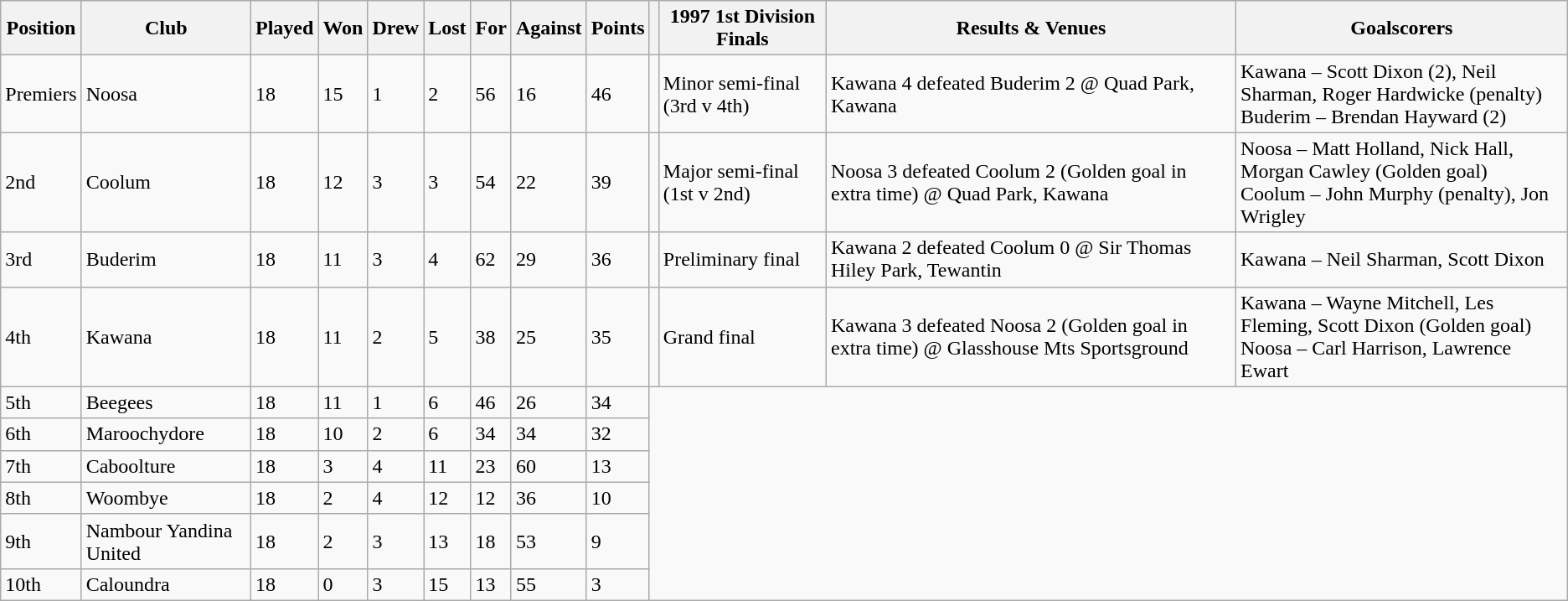<table class="wikitable">
<tr>
<th>Position</th>
<th>Club</th>
<th>Played</th>
<th>Won</th>
<th>Drew</th>
<th>Lost</th>
<th>For</th>
<th>Against</th>
<th>Points</th>
<th></th>
<th>1997 1st Division Finals</th>
<th>Results & Venues</th>
<th>Goalscorers</th>
</tr>
<tr>
<td>Premiers</td>
<td>Noosa</td>
<td>18</td>
<td>15</td>
<td>1</td>
<td>2</td>
<td>56</td>
<td>16</td>
<td>46</td>
<td></td>
<td>Minor semi-final (3rd v 4th)</td>
<td>Kawana 4 defeated Buderim 2 @ Quad Park, Kawana</td>
<td>Kawana – Scott Dixon (2), Neil Sharman, Roger Hardwicke (penalty)<br>Buderim – Brendan Hayward (2)</td>
</tr>
<tr>
<td>2nd</td>
<td>Coolum</td>
<td>18</td>
<td>12</td>
<td>3</td>
<td>3</td>
<td>54</td>
<td>22</td>
<td>39</td>
<td></td>
<td>Major semi-final (1st v 2nd)</td>
<td>Noosa 3 defeated Coolum 2 (Golden goal in extra time) @ Quad Park, Kawana</td>
<td>Noosa – Matt Holland, Nick Hall, Morgan Cawley (Golden goal)<br>Coolum – John Murphy (penalty), Jon Wrigley</td>
</tr>
<tr>
<td>3rd</td>
<td>Buderim</td>
<td>18</td>
<td>11</td>
<td>3</td>
<td>4</td>
<td>62</td>
<td>29</td>
<td>36</td>
<td></td>
<td>Preliminary final</td>
<td>Kawana 2 defeated Coolum 0 @ Sir Thomas Hiley Park, Tewantin</td>
<td>Kawana – Neil Sharman, Scott Dixon</td>
</tr>
<tr>
<td>4th</td>
<td>Kawana</td>
<td>18</td>
<td>11</td>
<td>2</td>
<td>5</td>
<td>38</td>
<td>25</td>
<td>35</td>
<td></td>
<td>Grand final</td>
<td>Kawana 3 defeated Noosa 2 (Golden goal in extra time) @ Glasshouse Mts Sportsground</td>
<td>Kawana – Wayne Mitchell, Les Fleming, Scott Dixon (Golden goal)<br>Noosa – Carl Harrison, Lawrence Ewart</td>
</tr>
<tr>
<td>5th</td>
<td>Beegees</td>
<td>18</td>
<td>11</td>
<td>1</td>
<td>6</td>
<td>46</td>
<td>26</td>
<td>34</td>
</tr>
<tr>
<td>6th</td>
<td>Maroochydore</td>
<td>18</td>
<td>10</td>
<td>2</td>
<td>6</td>
<td>34</td>
<td>34</td>
<td>32</td>
</tr>
<tr>
<td>7th</td>
<td>Caboolture</td>
<td>18</td>
<td>3</td>
<td>4</td>
<td>11</td>
<td>23</td>
<td>60</td>
<td>13</td>
</tr>
<tr>
<td>8th</td>
<td>Woombye</td>
<td>18</td>
<td>2</td>
<td>4</td>
<td>12</td>
<td>12</td>
<td>36</td>
<td>10</td>
</tr>
<tr>
<td>9th</td>
<td>Nambour Yandina United</td>
<td>18</td>
<td>2</td>
<td>3</td>
<td>13</td>
<td>18</td>
<td>53</td>
<td>9</td>
</tr>
<tr>
<td>10th</td>
<td>Caloundra</td>
<td>18</td>
<td>0</td>
<td>3</td>
<td>15</td>
<td>13</td>
<td>55</td>
<td>3</td>
</tr>
</table>
